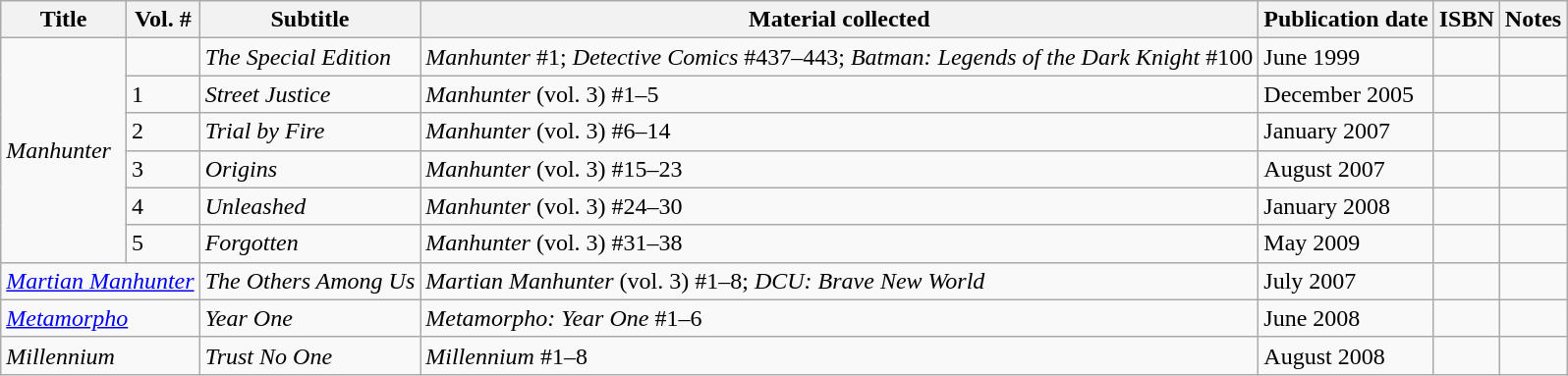<table class="wikitable">
<tr>
<th>Title</th>
<th>Vol. #</th>
<th>Subtitle</th>
<th>Material collected</th>
<th>Publication date</th>
<th>ISBN</th>
<th>Notes</th>
</tr>
<tr>
<td rowspan="6"><em>Manhunter</em></td>
<td></td>
<td><em>The Special Edition</em></td>
<td><em>Manhunter</em> #1; <em>Detective Comics</em> #437–443; <em>Batman: Legends of the Dark Knight</em> #100</td>
<td>June 1999</td>
<td></td>
<td></td>
</tr>
<tr>
<td>1</td>
<td><em>Street Justice</em></td>
<td><em>Manhunter</em> (vol. 3) #1–5</td>
<td style=white-space:nowrap>December 2005</td>
<td style=white-space:nowrap></td>
<td></td>
</tr>
<tr>
<td>2</td>
<td><em>Trial by Fire</em></td>
<td><em>Manhunter</em> (vol. 3) #6–14</td>
<td>January 2007</td>
<td></td>
<td></td>
</tr>
<tr>
<td>3</td>
<td><em>Origins</em></td>
<td><em>Manhunter</em> (vol. 3) #15–23</td>
<td>August 2007</td>
<td></td>
<td></td>
</tr>
<tr>
<td>4</td>
<td><em>Unleashed</em></td>
<td><em>Manhunter</em> (vol. 3) #24–30</td>
<td>January 2008</td>
<td></td>
<td></td>
</tr>
<tr>
<td>5</td>
<td><em>Forgotten</em></td>
<td><em>Manhunter</em> (vol. 3) #31–38</td>
<td>May 2009</td>
<td></td>
<td></td>
</tr>
<tr>
<td colspan="2"><em><a href='#'>Martian Manhunter</a></em></td>
<td><em>The Others Among Us</em></td>
<td><em>Martian Manhunter</em> (vol. 3) #1–8; <em>DCU: Brave New World</em></td>
<td>July 2007</td>
<td></td>
<td></td>
</tr>
<tr>
<td colspan="2"><em><a href='#'>Metamorpho</a></em></td>
<td><em>Year One</em></td>
<td><em>Metamorpho: Year One</em> #1–6</td>
<td>June 2008</td>
<td></td>
<td></td>
</tr>
<tr>
<td colspan="2"><em>Millennium</em></td>
<td><em>Trust No One</em></td>
<td><em>Millennium</em> #1–8</td>
<td>August 2008</td>
<td></td>
<td></td>
</tr>
</table>
